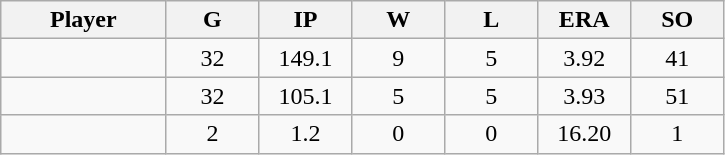<table class="wikitable sortable">
<tr>
<th bgcolor="#DDDDFF" width="16%">Player</th>
<th bgcolor="#DDDDFF" width="9%">G</th>
<th bgcolor="#DDDDFF" width="9%">IP</th>
<th bgcolor="#DDDDFF" width="9%">W</th>
<th bgcolor="#DDDDFF" width="9%">L</th>
<th bgcolor="#DDDDFF" width="9%">ERA</th>
<th bgcolor="#DDDDFF" width="9%">SO</th>
</tr>
<tr align="center">
<td></td>
<td>32</td>
<td>149.1</td>
<td>9</td>
<td>5</td>
<td>3.92</td>
<td>41</td>
</tr>
<tr align="center">
<td></td>
<td>32</td>
<td>105.1</td>
<td>5</td>
<td>5</td>
<td>3.93</td>
<td>51</td>
</tr>
<tr align="center">
<td></td>
<td>2</td>
<td>1.2</td>
<td>0</td>
<td>0</td>
<td>16.20</td>
<td>1</td>
</tr>
</table>
